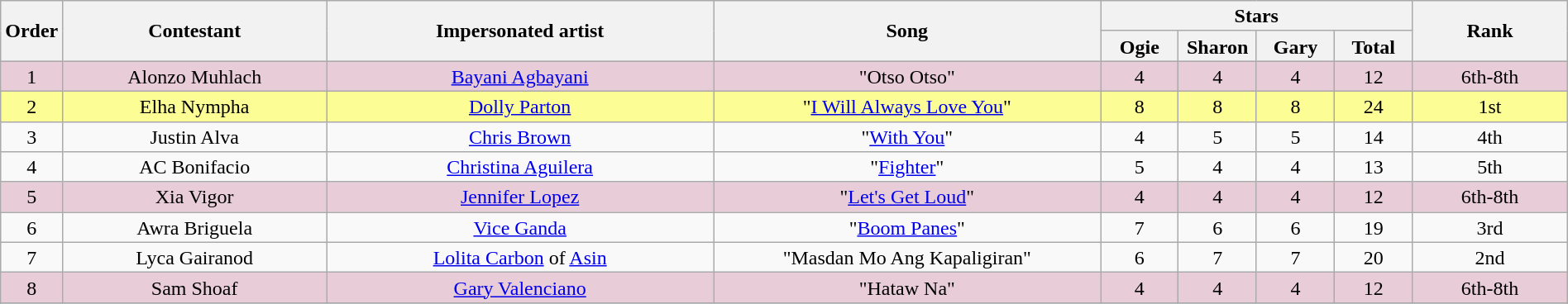<table class="wikitable" style="text-align:center; line-height:17px; width:100%;">
<tr>
<th rowspan="2" style="width:03%;">Order</th>
<th rowspan="2" style="width:17%;">Contestant</th>
<th rowspan="2" style="width:25%;">Impersonated artist</th>
<th rowspan="2" style="width:25%;">Song</th>
<th colspan="4" style="width:20%;">Stars</th>
<th rowspan="2" style="width:10%;">Rank</th>
</tr>
<tr>
<th style="width:05%;">Ogie</th>
<th style="width:05%;">Sharon</th>
<th style="width:05%;">Gary</th>
<th style="width:05%;">Total</th>
</tr>
<tr>
<td style="background:#E8CCD7">1</td>
<td style="background:#E8CCD7">Alonzo Muhlach</td>
<td style="background:#E8CCD7"><a href='#'>Bayani Agbayani</a></td>
<td style="background:#E8CCD7">"Otso Otso"</td>
<td style="background:#E8CCD7">4</td>
<td style="background:#E8CCD7">4</td>
<td style="background:#E8CCD7">4</td>
<td style="background:#E8CCD7">12</td>
<td style="background:#E8CCD7">6th-8th</td>
</tr>
<tr>
<td style="background:#FDFD96;">2</td>
<td style="background:#FDFD96;">Elha Nympha</td>
<td style="background:#FDFD96;"><a href='#'>Dolly Parton</a></td>
<td style="background:#FDFD96;">"<a href='#'>I Will Always Love You</a>"</td>
<td style="background:#FDFD96;">8</td>
<td style="background:#FDFD96;">8</td>
<td style="background:#FDFD96;">8</td>
<td style="background:#FDFD96;">24</td>
<td style="background:#FDFD96;">1st</td>
</tr>
<tr>
<td>3</td>
<td>Justin Alva</td>
<td><a href='#'>Chris Brown</a></td>
<td>"<a href='#'>With You</a>"</td>
<td>4</td>
<td>5</td>
<td>5</td>
<td>14</td>
<td>4th</td>
</tr>
<tr>
<td>4</td>
<td>AC Bonifacio</td>
<td><a href='#'>Christina Aguilera</a></td>
<td>"<a href='#'>Fighter</a>"</td>
<td>5</td>
<td>4</td>
<td>4</td>
<td>13</td>
<td>5th</td>
</tr>
<tr>
<td style="background:#E8CCD7">5</td>
<td style="background:#E8CCD7">Xia Vigor</td>
<td style="background:#E8CCD7"><a href='#'>Jennifer Lopez</a></td>
<td style="background:#E8CCD7">"<a href='#'>Let's Get Loud</a>"</td>
<td style="background:#E8CCD7">4</td>
<td style="background:#E8CCD7">4</td>
<td style="background:#E8CCD7">4</td>
<td style="background:#E8CCD7">12</td>
<td style="background:#E8CCD7">6th-8th</td>
</tr>
<tr>
<td>6</td>
<td>Awra Briguela</td>
<td><a href='#'>Vice Ganda</a></td>
<td>"<a href='#'>Boom Panes</a>"</td>
<td>7</td>
<td>6</td>
<td>6</td>
<td>19</td>
<td>3rd</td>
</tr>
<tr>
<td>7</td>
<td>Lyca Gairanod</td>
<td><a href='#'>Lolita Carbon</a> of <a href='#'>Asin</a></td>
<td>"Masdan Mo Ang Kapaligiran"</td>
<td>6</td>
<td>7</td>
<td>7</td>
<td>20</td>
<td>2nd</td>
</tr>
<tr>
<td style="background:#E8CCD7">8</td>
<td style="background:#E8CCD7">Sam Shoaf</td>
<td style="background:#E8CCD7"><a href='#'>Gary Valenciano</a></td>
<td style="background:#E8CCD7">"Hataw Na"</td>
<td style="background:#E8CCD7">4</td>
<td style="background:#E8CCD7">4</td>
<td style="background:#E8CCD7">4</td>
<td style="background:#E8CCD7">12</td>
<td style="background:#E8CCD7">6th-8th</td>
</tr>
<tr>
</tr>
<tr>
</tr>
</table>
